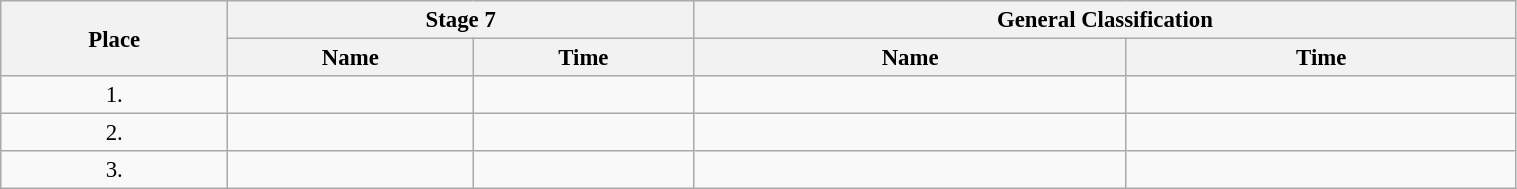<table class=wikitable style="font-size:95%" width="80%">
<tr>
<th rowspan="2">Place</th>
<th colspan="2">Stage 7</th>
<th colspan="2">General Classification</th>
</tr>
<tr>
<th>Name</th>
<th>Time</th>
<th>Name</th>
<th>Time</th>
</tr>
<tr>
<td align="center">1.</td>
<td></td>
<td></td>
<td></td>
<td></td>
</tr>
<tr>
<td align="center">2.</td>
<td></td>
<td></td>
<td></td>
<td></td>
</tr>
<tr>
<td align="center">3.</td>
<td></td>
<td></td>
<td></td>
<td></td>
</tr>
</table>
